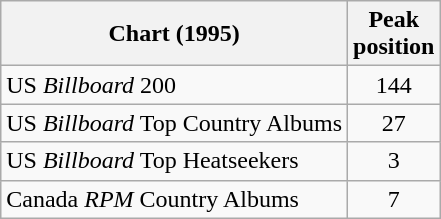<table class="wikitable">
<tr>
<th>Chart (1995)</th>
<th>Peak<br>position</th>
</tr>
<tr>
<td>US <em>Billboard</em> 200</td>
<td align="center">144</td>
</tr>
<tr>
<td>US <em>Billboard</em> Top Country Albums</td>
<td align="center">27</td>
</tr>
<tr>
<td>US <em>Billboard</em> Top Heatseekers</td>
<td align="center">3</td>
</tr>
<tr>
<td>Canada <em>RPM</em> Country Albums</td>
<td align="center">7</td>
</tr>
</table>
